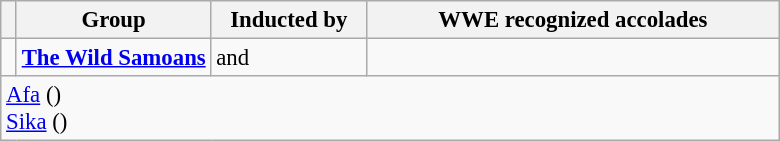<table class="wikitable" style="font-size: 95%">
<tr>
<th></th>
<th style="width:25%;">Group</th>
<th style="width:20%;">Inducted by</th>
<th class="unsortable">WWE recognized accolades</th>
</tr>
<tr>
<td></td>
<td><strong><a href='#'>The Wild Samoans</a></strong></td>
<td> and </td>
<td></td>
</tr>
<tr>
<td colspan="4"><a href='#'>Afa</a> ()<br><a href='#'>Sika</a> ()</td>
</tr>
</table>
